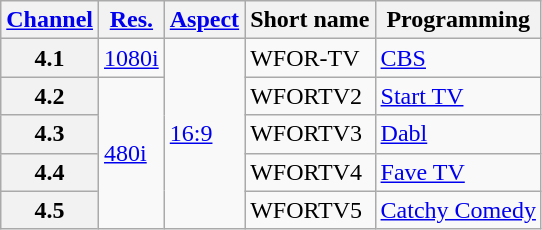<table class="wikitable">
<tr>
<th scope = "col"><a href='#'>Channel</a></th>
<th scope = "col"><a href='#'>Res.</a></th>
<th scope = "col"><a href='#'>Aspect</a></th>
<th scope = "col">Short name</th>
<th scope = "col">Programming</th>
</tr>
<tr>
<th scope = "row">4.1</th>
<td><a href='#'>1080i</a></td>
<td rowspan="5"><a href='#'>16:9</a></td>
<td>WFOR-TV</td>
<td><a href='#'>CBS</a></td>
</tr>
<tr>
<th scope = "row">4.2</th>
<td rowspan="4"><a href='#'>480i</a></td>
<td>WFORTV2</td>
<td><a href='#'>Start TV</a></td>
</tr>
<tr>
<th scope = "row">4.3</th>
<td>WFORTV3</td>
<td><a href='#'>Dabl</a></td>
</tr>
<tr>
<th scope = "row">4.4</th>
<td>WFORTV4</td>
<td><a href='#'>Fave TV</a></td>
</tr>
<tr>
<th scope = "row">4.5</th>
<td>WFORTV5</td>
<td><a href='#'>Catchy Comedy</a></td>
</tr>
</table>
